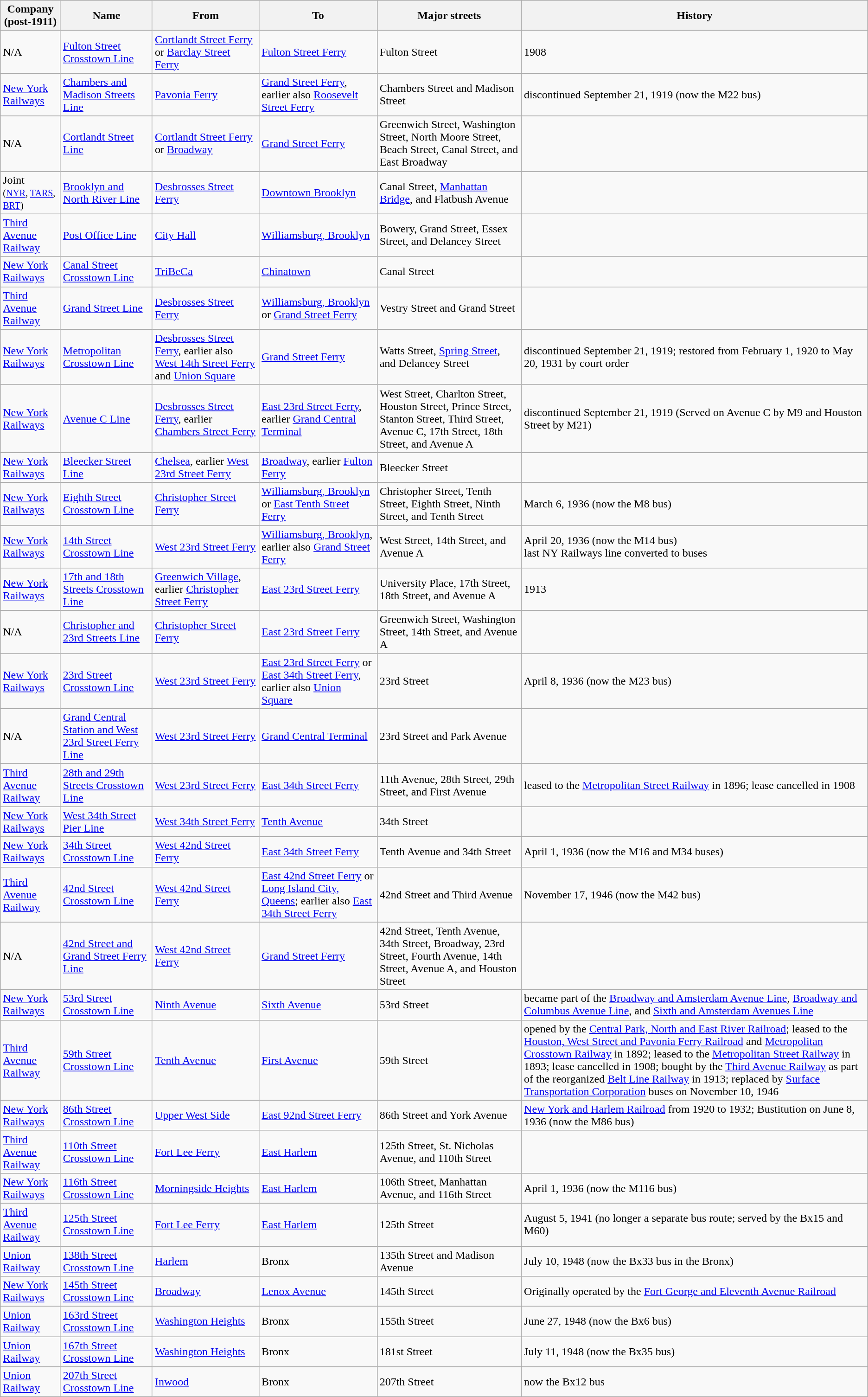<table class=wikitable>
<tr>
<th>Company (post-1911)</th>
<th>Name</th>
<th>From</th>
<th>To</th>
<th>Major streets</th>
<th>History</th>
</tr>
<tr>
<td>N/A</td>
<td><a href='#'>Fulton Street Crosstown Line</a></td>
<td><a href='#'>Cortlandt Street Ferry</a> or <a href='#'>Barclay Street Ferry</a></td>
<td><a href='#'>Fulton Street Ferry</a></td>
<td>Fulton Street</td>
<td>1908</td>
</tr>
<tr>
<td><a href='#'>New York Railways</a></td>
<td><a href='#'>Chambers and Madison Streets Line</a></td>
<td><a href='#'>Pavonia Ferry</a></td>
<td><a href='#'>Grand Street Ferry</a>, earlier also <a href='#'>Roosevelt Street Ferry</a></td>
<td>Chambers Street and Madison Street</td>
<td>discontinued September 21, 1919 (now the M22 bus)</td>
</tr>
<tr>
<td>N/A</td>
<td><a href='#'>Cortlandt Street Line</a></td>
<td><a href='#'>Cortlandt Street Ferry</a> or <a href='#'>Broadway</a></td>
<td><a href='#'>Grand Street Ferry</a></td>
<td>Greenwich Street, Washington Street, North Moore Street, Beach Street, Canal Street, and East Broadway</td>
<td></td>
</tr>
<tr>
<td>Joint<br><small>(<a href='#'>NYR</a>, <a href='#'>TARS</a>, <a href='#'>BRT</a>)</small></td>
<td><a href='#'>Brooklyn and North River Line</a></td>
<td><a href='#'>Desbrosses Street Ferry</a></td>
<td><a href='#'>Downtown Brooklyn</a></td>
<td>Canal Street, <a href='#'>Manhattan Bridge</a>, and Flatbush Avenue</td>
<td></td>
</tr>
<tr>
<td><a href='#'>Third Avenue Railway</a></td>
<td><a href='#'>Post Office Line</a></td>
<td><a href='#'>City Hall</a></td>
<td><a href='#'>Williamsburg, Brooklyn</a></td>
<td>Bowery, Grand Street, Essex Street, and Delancey Street</td>
<td></td>
</tr>
<tr>
<td><a href='#'>New York Railways</a></td>
<td><a href='#'>Canal Street Crosstown Line</a></td>
<td><a href='#'>TriBeCa</a></td>
<td><a href='#'>Chinatown</a></td>
<td>Canal Street</td>
<td></td>
</tr>
<tr>
<td><a href='#'>Third Avenue Railway</a></td>
<td><a href='#'>Grand Street Line</a></td>
<td><a href='#'>Desbrosses Street Ferry</a></td>
<td><a href='#'>Williamsburg, Brooklyn</a> or <a href='#'>Grand Street Ferry</a></td>
<td>Vestry Street and Grand Street</td>
<td></td>
</tr>
<tr>
<td><a href='#'>New York Railways</a></td>
<td><a href='#'>Metropolitan Crosstown Line</a></td>
<td><a href='#'>Desbrosses Street Ferry</a>, earlier also <a href='#'>West 14th Street Ferry</a> and <a href='#'>Union Square</a></td>
<td><a href='#'>Grand Street Ferry</a></td>
<td>Watts Street, <a href='#'>Spring Street</a>, and Delancey Street</td>
<td>discontinued September 21, 1919; restored from February 1, 1920 to May 20, 1931 by court order</td>
</tr>
<tr>
<td><a href='#'>New York Railways</a></td>
<td><a href='#'>Avenue C Line</a></td>
<td><a href='#'>Desbrosses Street Ferry</a>, earlier <a href='#'>Chambers Street Ferry</a></td>
<td><a href='#'>East 23rd Street Ferry</a>, earlier <a href='#'>Grand Central Terminal</a></td>
<td>West Street, Charlton Street, Houston Street, Prince Street, Stanton Street, Third Street, Avenue C, 17th Street, 18th Street, and Avenue A</td>
<td>discontinued September 21, 1919 (Served on Avenue C by M9 and Houston Street by M21)</td>
</tr>
<tr>
<td><a href='#'>New York Railways</a></td>
<td><a href='#'>Bleecker Street Line</a></td>
<td><a href='#'>Chelsea</a>, earlier <a href='#'>West 23rd Street Ferry</a></td>
<td><a href='#'>Broadway</a>, earlier <a href='#'>Fulton Ferry</a></td>
<td>Bleecker Street</td>
<td></td>
</tr>
<tr>
<td><a href='#'>New York Railways</a></td>
<td><a href='#'>Eighth Street Crosstown Line</a></td>
<td><a href='#'>Christopher Street Ferry</a></td>
<td><a href='#'>Williamsburg, Brooklyn</a> or <a href='#'>East Tenth Street Ferry</a></td>
<td>Christopher Street, Tenth Street, Eighth Street, Ninth Street, and Tenth Street</td>
<td>March 6, 1936 (now the M8 bus)</td>
</tr>
<tr>
<td><a href='#'>New York Railways</a></td>
<td><a href='#'>14th Street Crosstown Line</a></td>
<td><a href='#'>West 23rd Street Ferry</a></td>
<td><a href='#'>Williamsburg, Brooklyn</a>, earlier also <a href='#'>Grand Street Ferry</a></td>
<td>West Street, 14th Street, and Avenue A</td>
<td>April 20, 1936 (now the M14 bus)<br>last NY Railways line converted to buses</td>
</tr>
<tr>
<td><a href='#'>New York Railways</a></td>
<td><a href='#'>17th and 18th Streets Crosstown Line</a></td>
<td><a href='#'>Greenwich Village</a>, earlier <a href='#'>Christopher Street Ferry</a></td>
<td><a href='#'>East 23rd Street Ferry</a></td>
<td>University Place, 17th Street, 18th Street, and Avenue A</td>
<td>1913</td>
</tr>
<tr>
<td>N/A</td>
<td><a href='#'>Christopher and 23rd Streets Line</a></td>
<td><a href='#'>Christopher Street Ferry</a></td>
<td><a href='#'>East 23rd Street Ferry</a></td>
<td>Greenwich Street, Washington Street, 14th Street, and Avenue A</td>
<td></td>
</tr>
<tr>
<td><a href='#'>New York Railways</a></td>
<td><a href='#'>23rd Street Crosstown Line</a></td>
<td><a href='#'>West 23rd Street Ferry</a></td>
<td><a href='#'>East 23rd Street Ferry</a> or <a href='#'>East 34th Street Ferry</a>, earlier also <a href='#'>Union Square</a></td>
<td>23rd Street</td>
<td>April 8, 1936 (now the M23 bus)</td>
</tr>
<tr>
<td>N/A</td>
<td><a href='#'>Grand Central Station and West 23rd Street Ferry Line</a></td>
<td><a href='#'>West 23rd Street Ferry</a></td>
<td><a href='#'>Grand Central Terminal</a></td>
<td>23rd Street and Park Avenue</td>
<td></td>
</tr>
<tr>
<td><a href='#'>Third Avenue Railway</a></td>
<td><a href='#'>28th and 29th Streets Crosstown Line</a></td>
<td><a href='#'>West 23rd Street Ferry</a></td>
<td><a href='#'>East 34th Street Ferry</a></td>
<td>11th Avenue, 28th Street, 29th Street, and First Avenue</td>
<td>leased to the <a href='#'>Metropolitan Street Railway</a> in 1896; lease cancelled in 1908</td>
</tr>
<tr>
<td><a href='#'>New York Railways</a></td>
<td><a href='#'>West 34th Street Pier Line</a></td>
<td><a href='#'>West 34th Street Ferry</a></td>
<td><a href='#'>Tenth Avenue</a></td>
<td>34th Street</td>
<td></td>
</tr>
<tr>
<td><a href='#'>New York Railways</a></td>
<td><a href='#'>34th Street Crosstown Line</a></td>
<td><a href='#'>West 42nd Street Ferry</a></td>
<td><a href='#'>East 34th Street Ferry</a></td>
<td>Tenth Avenue and 34th Street</td>
<td>April 1, 1936 (now the M16 and M34 buses)</td>
</tr>
<tr>
<td><a href='#'>Third Avenue Railway</a></td>
<td><a href='#'>42nd Street Crosstown Line</a></td>
<td><a href='#'>West 42nd Street Ferry</a></td>
<td><a href='#'>East 42nd Street Ferry</a> or <a href='#'>Long Island City, Queens</a>; earlier also <a href='#'>East 34th Street Ferry</a></td>
<td>42nd Street and Third Avenue</td>
<td>November 17, 1946 (now the M42 bus)</td>
</tr>
<tr>
<td>N/A</td>
<td><a href='#'>42nd Street and Grand Street Ferry Line</a></td>
<td><a href='#'>West 42nd Street Ferry</a></td>
<td><a href='#'>Grand Street Ferry</a></td>
<td>42nd Street, Tenth Avenue, 34th Street, Broadway, 23rd Street, Fourth Avenue, 14th Street, Avenue A, and Houston Street</td>
<td></td>
</tr>
<tr>
<td><a href='#'>New York Railways</a></td>
<td><a href='#'>53rd Street Crosstown Line</a></td>
<td><a href='#'>Ninth Avenue</a></td>
<td><a href='#'>Sixth Avenue</a></td>
<td>53rd Street</td>
<td>became part of the <a href='#'>Broadway and Amsterdam Avenue Line</a>, <a href='#'>Broadway and Columbus Avenue Line</a>, and <a href='#'>Sixth and Amsterdam Avenues Line</a></td>
</tr>
<tr>
<td><a href='#'>Third Avenue Railway</a></td>
<td><a href='#'>59th Street Crosstown Line</a></td>
<td><a href='#'>Tenth Avenue</a></td>
<td><a href='#'>First Avenue</a></td>
<td>59th Street</td>
<td>opened by the <a href='#'>Central Park, North and East River Railroad</a>; leased to the <a href='#'>Houston, West Street and Pavonia Ferry Railroad</a> and <a href='#'>Metropolitan Crosstown Railway</a> in 1892; leased to the <a href='#'>Metropolitan Street Railway</a> in 1893; lease cancelled in 1908; bought by the <a href='#'>Third Avenue Railway</a> as part of the reorganized <a href='#'>Belt Line Railway</a> in 1913; replaced by <a href='#'>Surface Transportation Corporation</a> buses on November 10, 1946</td>
</tr>
<tr>
<td><a href='#'>New York Railways</a></td>
<td><a href='#'>86th Street Crosstown Line</a></td>
<td><a href='#'>Upper West Side</a></td>
<td><a href='#'>East 92nd Street Ferry</a></td>
<td>86th Street and York Avenue</td>
<td><a href='#'>New York and Harlem Railroad</a> from 1920 to 1932; Bustitution on June 8, 1936 (now the M86 bus)</td>
</tr>
<tr>
<td><a href='#'>Third Avenue Railway</a></td>
<td><a href='#'>110th Street Crosstown Line</a></td>
<td><a href='#'>Fort Lee Ferry</a></td>
<td><a href='#'>East Harlem</a></td>
<td>125th Street, St. Nicholas Avenue, and 110th Street</td>
<td></td>
</tr>
<tr>
<td><a href='#'>New York Railways</a></td>
<td><a href='#'>116th Street Crosstown Line</a></td>
<td><a href='#'>Morningside Heights</a></td>
<td><a href='#'>East Harlem</a></td>
<td>106th Street, Manhattan Avenue, and 116th Street</td>
<td>April 1, 1936 (now the M116 bus)</td>
</tr>
<tr>
<td><a href='#'>Third Avenue Railway</a></td>
<td><a href='#'>125th Street Crosstown Line</a></td>
<td><a href='#'>Fort Lee Ferry</a></td>
<td><a href='#'>East Harlem</a></td>
<td>125th Street</td>
<td>August 5, 1941 (no longer a separate bus route; served by the Bx15 and M60)</td>
</tr>
<tr>
<td><a href='#'>Union Railway</a></td>
<td><a href='#'>138th Street Crosstown Line</a></td>
<td><a href='#'>Harlem</a></td>
<td>Bronx</td>
<td>135th Street and Madison Avenue</td>
<td>July 10, 1948 (now the Bx33 bus in the Bronx)</td>
</tr>
<tr>
<td><a href='#'>New York Railways</a></td>
<td><a href='#'>145th Street Crosstown Line</a></td>
<td><a href='#'>Broadway</a></td>
<td><a href='#'>Lenox Avenue</a></td>
<td>145th Street</td>
<td>Originally operated by the <a href='#'>Fort George and Eleventh Avenue Railroad</a></td>
</tr>
<tr>
<td><a href='#'>Union Railway</a></td>
<td><a href='#'>163rd Street Crosstown Line</a></td>
<td><a href='#'>Washington Heights</a></td>
<td>Bronx</td>
<td>155th Street</td>
<td>June 27, 1948 (now the Bx6 bus)</td>
</tr>
<tr>
<td><a href='#'>Union Railway</a></td>
<td><a href='#'>167th Street Crosstown Line</a></td>
<td><a href='#'>Washington Heights</a></td>
<td>Bronx</td>
<td>181st Street</td>
<td>July 11, 1948 (now the Bx35 bus)</td>
</tr>
<tr>
<td><a href='#'>Union Railway</a></td>
<td><a href='#'>207th Street Crosstown Line</a></td>
<td><a href='#'>Inwood</a></td>
<td>Bronx</td>
<td>207th Street</td>
<td>now the Bx12 bus</td>
</tr>
</table>
